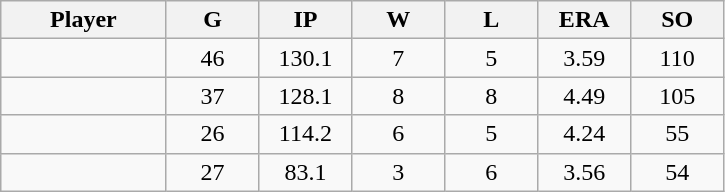<table class="wikitable sortable">
<tr>
<th bgcolor="#DDDDFF" width="16%">Player</th>
<th bgcolor="#DDDDFF" width="9%">G</th>
<th bgcolor="#DDDDFF" width="9%">IP</th>
<th bgcolor="#DDDDFF" width="9%">W</th>
<th bgcolor="#DDDDFF" width="9%">L</th>
<th bgcolor="#DDDDFF" width="9%">ERA</th>
<th bgcolor="#DDDDFF" width="9%">SO</th>
</tr>
<tr align="center">
<td></td>
<td>46</td>
<td>130.1</td>
<td>7</td>
<td>5</td>
<td>3.59</td>
<td>110</td>
</tr>
<tr align="center">
<td></td>
<td>37</td>
<td>128.1</td>
<td>8</td>
<td>8</td>
<td>4.49</td>
<td>105</td>
</tr>
<tr align="center">
<td></td>
<td>26</td>
<td>114.2</td>
<td>6</td>
<td>5</td>
<td>4.24</td>
<td>55</td>
</tr>
<tr align="center">
<td></td>
<td>27</td>
<td>83.1</td>
<td>3</td>
<td>6</td>
<td>3.56</td>
<td>54</td>
</tr>
</table>
